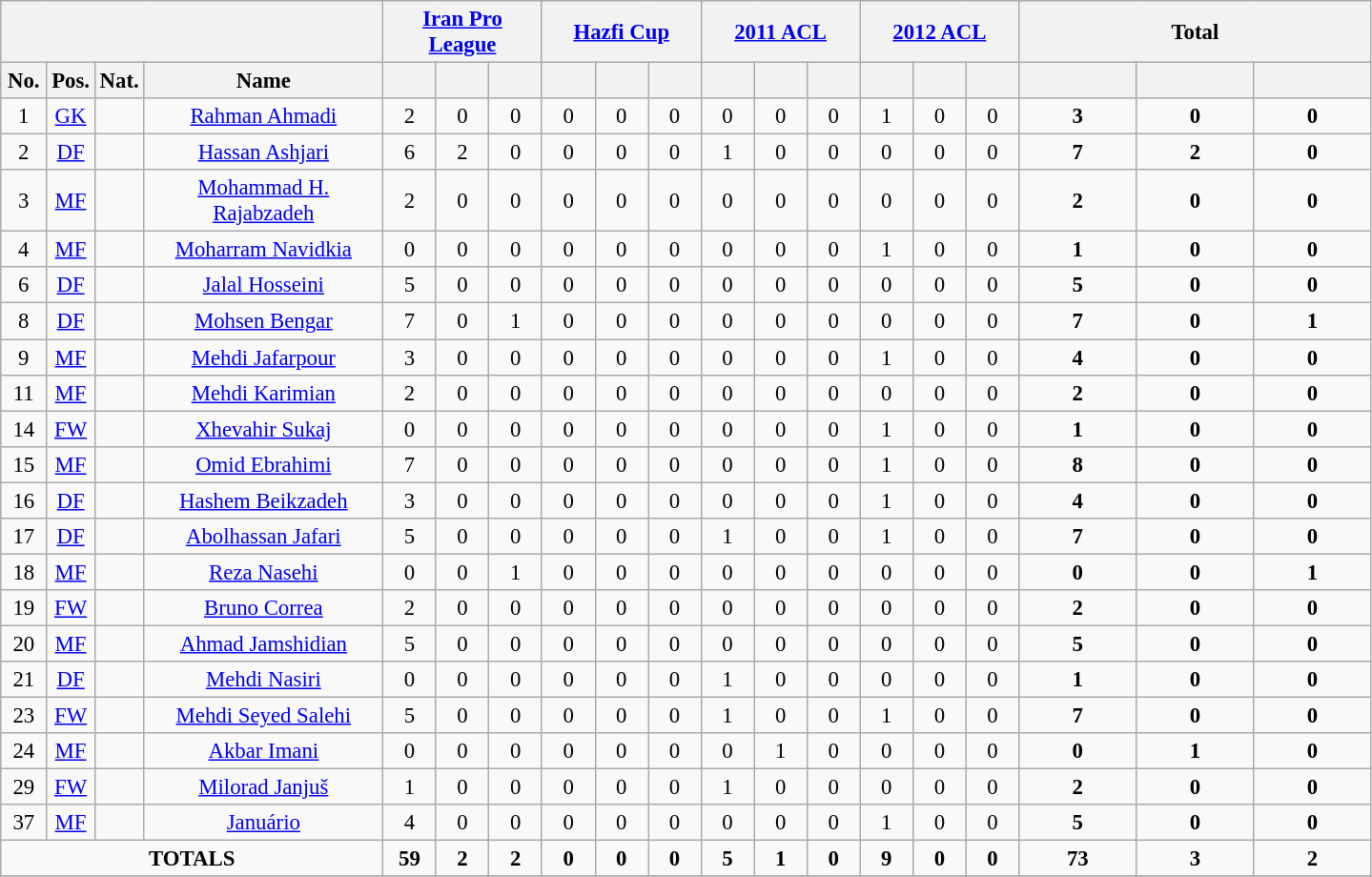<table class="wikitable" style="font-size: 95%; text-align: center;">
<tr>
<th colspan=4></th>
<th colspan=3><a href='#'>Iran Pro League</a></th>
<th colspan=3><a href='#'>Hazfi Cup</a></th>
<th colspan=3><a href='#'>2011 ACL</a></th>
<th colspan=3><a href='#'>2012 ACL</a></th>
<th colspan=3>Total</th>
</tr>
<tr>
<th width=25>No.</th>
<th width=25>Pos.</th>
<th width=25>Nat.</th>
<th width=160>Name</th>
<th width=30></th>
<th width=30></th>
<th width=30></th>
<th width=30></th>
<th width=30></th>
<th width=30></th>
<th width=30></th>
<th width=30></th>
<th width=30></th>
<th width=30></th>
<th width=30></th>
<th width=30></th>
<th width=75></th>
<th width=75></th>
<th width=75></th>
</tr>
<tr>
<td>1</td>
<td><a href='#'>GK</a></td>
<td></td>
<td><a href='#'>Rahman Ahmadi</a></td>
<td>2</td>
<td>0</td>
<td>0</td>
<td>0</td>
<td>0</td>
<td>0</td>
<td>0</td>
<td>0</td>
<td>0</td>
<td>1</td>
<td>0</td>
<td>0</td>
<td><strong>3</strong></td>
<td><strong>0</strong></td>
<td><strong>0</strong></td>
</tr>
<tr>
<td>2</td>
<td><a href='#'>DF</a></td>
<td></td>
<td><a href='#'>Hassan Ashjari</a></td>
<td>6</td>
<td>2</td>
<td>0</td>
<td>0</td>
<td>0</td>
<td>0</td>
<td>1</td>
<td>0</td>
<td>0</td>
<td>0</td>
<td>0</td>
<td>0</td>
<td><strong>7</strong></td>
<td><strong>2</strong></td>
<td><strong>0</strong></td>
</tr>
<tr>
<td>3</td>
<td><a href='#'>MF</a></td>
<td></td>
<td><a href='#'>Mohammad H. Rajabzadeh</a></td>
<td>2</td>
<td>0</td>
<td>0</td>
<td>0</td>
<td>0</td>
<td>0</td>
<td>0</td>
<td>0</td>
<td>0</td>
<td>0</td>
<td>0</td>
<td>0</td>
<td><strong>2</strong></td>
<td><strong>0</strong></td>
<td><strong>0</strong></td>
</tr>
<tr>
<td>4</td>
<td><a href='#'>MF</a></td>
<td></td>
<td><a href='#'>Moharram Navidkia</a></td>
<td>0</td>
<td>0</td>
<td>0</td>
<td>0</td>
<td>0</td>
<td>0</td>
<td>0</td>
<td>0</td>
<td>0</td>
<td>1</td>
<td>0</td>
<td>0</td>
<td><strong>1</strong></td>
<td><strong>0</strong></td>
<td><strong>0</strong></td>
</tr>
<tr>
<td>6</td>
<td><a href='#'>DF</a></td>
<td></td>
<td><a href='#'>Jalal Hosseini</a></td>
<td>5</td>
<td>0</td>
<td>0</td>
<td>0</td>
<td>0</td>
<td>0</td>
<td>0</td>
<td>0</td>
<td>0</td>
<td>0</td>
<td>0</td>
<td>0</td>
<td><strong>5</strong></td>
<td><strong>0</strong></td>
<td><strong>0</strong></td>
</tr>
<tr>
<td>8</td>
<td><a href='#'>DF</a></td>
<td></td>
<td><a href='#'>Mohsen Bengar</a></td>
<td>7</td>
<td>0</td>
<td>1</td>
<td>0</td>
<td>0</td>
<td>0</td>
<td>0</td>
<td>0</td>
<td>0</td>
<td>0</td>
<td>0</td>
<td>0</td>
<td><strong>7</strong></td>
<td><strong>0</strong></td>
<td><strong>1</strong></td>
</tr>
<tr>
<td>9</td>
<td><a href='#'>MF</a></td>
<td></td>
<td><a href='#'>Mehdi Jafarpour</a></td>
<td>3</td>
<td>0</td>
<td>0</td>
<td>0</td>
<td>0</td>
<td>0</td>
<td>0</td>
<td>0</td>
<td>0</td>
<td>1</td>
<td>0</td>
<td>0</td>
<td><strong>4</strong></td>
<td><strong>0</strong></td>
<td><strong>0</strong></td>
</tr>
<tr>
<td>11</td>
<td><a href='#'>MF</a></td>
<td></td>
<td><a href='#'>Mehdi Karimian</a></td>
<td>2</td>
<td>0</td>
<td>0</td>
<td>0</td>
<td>0</td>
<td>0</td>
<td>0</td>
<td>0</td>
<td>0</td>
<td>0</td>
<td>0</td>
<td>0</td>
<td><strong>2</strong></td>
<td><strong>0</strong></td>
<td><strong>0</strong></td>
</tr>
<tr>
<td>14</td>
<td><a href='#'>FW</a></td>
<td></td>
<td><a href='#'>Xhevahir Sukaj</a></td>
<td>0</td>
<td>0</td>
<td>0</td>
<td>0</td>
<td>0</td>
<td>0</td>
<td>0</td>
<td>0</td>
<td>0</td>
<td>1</td>
<td>0</td>
<td>0</td>
<td><strong>1</strong></td>
<td><strong>0</strong></td>
<td><strong>0</strong></td>
</tr>
<tr>
<td>15</td>
<td><a href='#'>MF</a></td>
<td></td>
<td><a href='#'>Omid Ebrahimi</a></td>
<td>7</td>
<td>0</td>
<td>0</td>
<td>0</td>
<td>0</td>
<td>0</td>
<td>0</td>
<td>0</td>
<td>0</td>
<td>1</td>
<td>0</td>
<td>0</td>
<td><strong>8</strong></td>
<td><strong>0</strong></td>
<td><strong>0</strong></td>
</tr>
<tr>
<td>16</td>
<td><a href='#'>DF</a></td>
<td></td>
<td><a href='#'>Hashem Beikzadeh</a></td>
<td>3</td>
<td>0</td>
<td>0</td>
<td>0</td>
<td>0</td>
<td>0</td>
<td>0</td>
<td>0</td>
<td>0</td>
<td>1</td>
<td>0</td>
<td>0</td>
<td><strong>4</strong></td>
<td><strong>0</strong></td>
<td><strong>0</strong></td>
</tr>
<tr>
<td>17</td>
<td><a href='#'>DF</a></td>
<td></td>
<td><a href='#'>Abolhassan Jafari</a></td>
<td>5</td>
<td>0</td>
<td>0</td>
<td>0</td>
<td>0</td>
<td>0</td>
<td>1</td>
<td>0</td>
<td>0</td>
<td>1</td>
<td>0</td>
<td>0</td>
<td><strong>7</strong></td>
<td><strong>0</strong></td>
<td><strong>0</strong></td>
</tr>
<tr>
<td>18</td>
<td><a href='#'>MF</a></td>
<td></td>
<td><a href='#'>Reza Nasehi</a></td>
<td>0</td>
<td>0</td>
<td>1</td>
<td>0</td>
<td>0</td>
<td>0</td>
<td>0</td>
<td>0</td>
<td>0</td>
<td>0</td>
<td>0</td>
<td>0</td>
<td><strong>0</strong></td>
<td><strong>0</strong></td>
<td><strong>1</strong></td>
</tr>
<tr>
<td>19</td>
<td><a href='#'>FW</a></td>
<td></td>
<td><a href='#'>Bruno Correa</a></td>
<td>2</td>
<td>0</td>
<td>0</td>
<td>0</td>
<td>0</td>
<td>0</td>
<td>0</td>
<td>0</td>
<td>0</td>
<td>0</td>
<td>0</td>
<td>0</td>
<td><strong>2</strong></td>
<td><strong>0</strong></td>
<td><strong>0</strong></td>
</tr>
<tr>
<td>20</td>
<td><a href='#'>MF</a></td>
<td></td>
<td><a href='#'>Ahmad Jamshidian</a></td>
<td>5</td>
<td>0</td>
<td>0</td>
<td>0</td>
<td>0</td>
<td>0</td>
<td>0</td>
<td>0</td>
<td>0</td>
<td>0</td>
<td>0</td>
<td>0</td>
<td><strong>5</strong></td>
<td><strong>0</strong></td>
<td><strong>0</strong></td>
</tr>
<tr>
<td>21</td>
<td><a href='#'>DF</a></td>
<td></td>
<td><a href='#'>Mehdi Nasiri</a></td>
<td>0</td>
<td>0</td>
<td>0</td>
<td>0</td>
<td>0</td>
<td>0</td>
<td>1</td>
<td>0</td>
<td>0</td>
<td>0</td>
<td>0</td>
<td>0</td>
<td><strong>1</strong></td>
<td><strong>0</strong></td>
<td><strong>0</strong></td>
</tr>
<tr>
<td>23</td>
<td><a href='#'>FW</a></td>
<td></td>
<td><a href='#'>Mehdi Seyed Salehi</a></td>
<td>5</td>
<td>0</td>
<td>0</td>
<td>0</td>
<td>0</td>
<td>0</td>
<td>1</td>
<td>0</td>
<td>0</td>
<td>1</td>
<td>0</td>
<td>0</td>
<td><strong>7</strong></td>
<td><strong>0</strong></td>
<td><strong>0</strong></td>
</tr>
<tr>
<td>24</td>
<td><a href='#'>MF</a></td>
<td></td>
<td><a href='#'>Akbar Imani</a></td>
<td>0</td>
<td>0</td>
<td>0</td>
<td>0</td>
<td>0</td>
<td>0</td>
<td>0</td>
<td>1</td>
<td>0</td>
<td>0</td>
<td>0</td>
<td>0</td>
<td><strong>0</strong></td>
<td><strong>1</strong></td>
<td><strong>0</strong></td>
</tr>
<tr>
<td>29</td>
<td><a href='#'>FW</a></td>
<td></td>
<td><a href='#'>Milorad Janjuš</a></td>
<td>1</td>
<td>0</td>
<td>0</td>
<td>0</td>
<td>0</td>
<td>0</td>
<td>1</td>
<td>0</td>
<td>0</td>
<td>0</td>
<td>0</td>
<td>0</td>
<td><strong>2</strong></td>
<td><strong>0</strong></td>
<td><strong>0</strong></td>
</tr>
<tr>
<td>37</td>
<td><a href='#'>MF</a></td>
<td></td>
<td><a href='#'>Januário</a></td>
<td>4</td>
<td>0</td>
<td>0</td>
<td>0</td>
<td>0</td>
<td>0</td>
<td>0</td>
<td>0</td>
<td>0</td>
<td>1</td>
<td>0</td>
<td>0</td>
<td><strong>5</strong></td>
<td><strong>0</strong></td>
<td><strong>0</strong></td>
</tr>
<tr>
<td colspan=4><strong>TOTALS</strong></td>
<td><strong>59</strong></td>
<td><strong>2</strong></td>
<td><strong>2</strong></td>
<td><strong>0</strong></td>
<td><strong>0</strong></td>
<td><strong>0</strong></td>
<td><strong>5</strong></td>
<td><strong>1</strong></td>
<td><strong>0</strong></td>
<td><strong>9</strong></td>
<td><strong>0</strong></td>
<td><strong>0</strong></td>
<td><strong>73</strong></td>
<td><strong>3</strong></td>
<td><strong>2</strong></td>
</tr>
<tr>
</tr>
</table>
